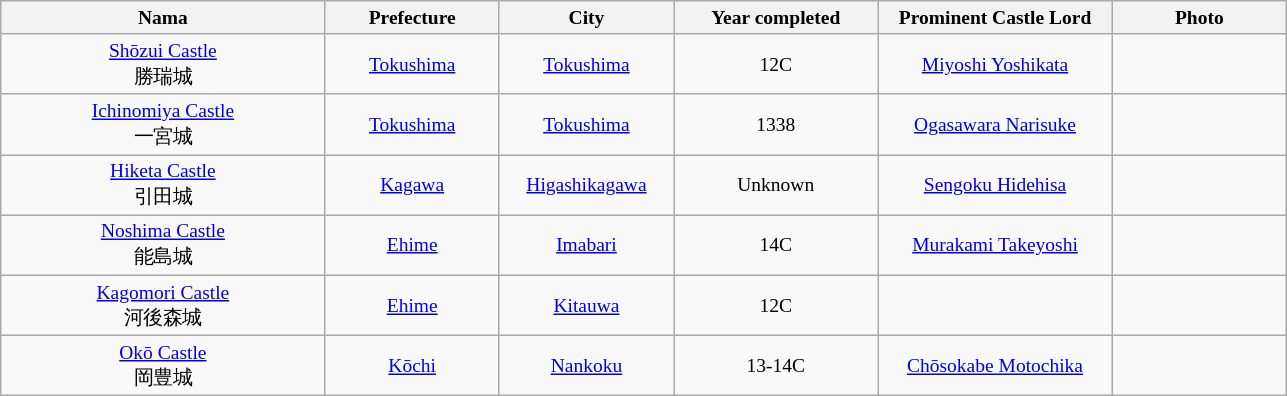<table class="wikitable" style="text-align:center; font-size:small;">
<tr>
<th style="width: 210px;">Nama</th>
<th style="width: 110px;">Prefecture</th>
<th style="width: 110px;">City</th>
<th style="width: 130px;">Year completed</th>
<th style="width: 150px;">Prominent Castle Lord</th>
<th style="width: 110px;">Photo</th>
</tr>
<tr>
<td><a href='#'>Shōzui Castle</a><br>勝瑞城</td>
<td><a href='#'>Tokushima</a></td>
<td><a href='#'>Tokushima</a></td>
<td>12C</td>
<td><a href='#'>Miyoshi Yoshikata</a></td>
<td><br></td>
</tr>
<tr>
<td><a href='#'>Ichinomiya Castle</a><br>一宮城</td>
<td><a href='#'>Tokushima</a></td>
<td><a href='#'>Tokushima</a></td>
<td>1338</td>
<td><a href='#'>Ogasawara Narisuke</a></td>
<td></td>
</tr>
<tr>
<td><a href='#'>Hiketa Castle</a><br>引田城</td>
<td><a href='#'>Kagawa</a></td>
<td><a href='#'>Higashikagawa</a></td>
<td>Unknown</td>
<td><a href='#'>Sengoku Hidehisa</a></td>
<td></td>
</tr>
<tr>
<td><a href='#'>Noshima Castle</a><br>能島城</td>
<td><a href='#'>Ehime</a></td>
<td><a href='#'>Imabari</a></td>
<td>14C</td>
<td><a href='#'>Murakami Takeyoshi</a></td>
<td></td>
</tr>
<tr>
<td><a href='#'>Kagomori Castle</a><br>河後森城</td>
<td><a href='#'>Ehime</a></td>
<td><a href='#'>Kitauwa</a></td>
<td>12C</td>
<td></td>
<td></td>
</tr>
<tr>
<td><a href='#'>Okō Castle</a><br>岡豊城</td>
<td><a href='#'>Kōchi</a></td>
<td><a href='#'>Nankoku</a></td>
<td>13-14C</td>
<td><a href='#'>Chōsokabe Motochika </a></td>
<td></td>
</tr>
</table>
